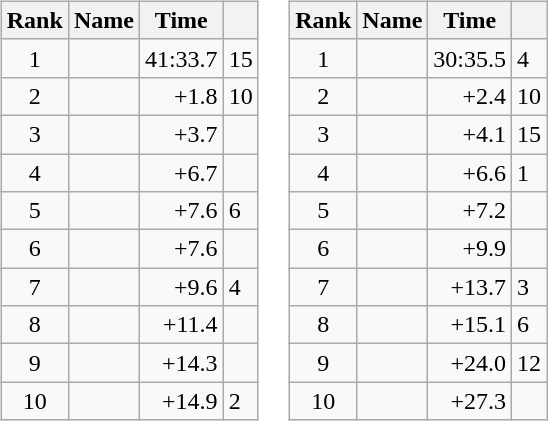<table border="0">
<tr>
<td valign="top"><br><table class="wikitable">
<tr>
<th>Rank</th>
<th>Name</th>
<th>Time</th>
<th></th>
</tr>
<tr>
<td style="text-align:center;">1</td>
<td></td>
<td align="right">41:33.7</td>
<td>15</td>
</tr>
<tr>
<td style="text-align:center;">2</td>
<td></td>
<td align="right">+1.8</td>
<td>10</td>
</tr>
<tr>
<td style="text-align:center;">3</td>
<td></td>
<td align="right">+3.7</td>
<td></td>
</tr>
<tr>
<td style="text-align:center;">4</td>
<td></td>
<td align="right">+6.7</td>
<td></td>
</tr>
<tr>
<td style="text-align:center;">5</td>
<td></td>
<td align="right">+7.6</td>
<td>6</td>
</tr>
<tr>
<td style="text-align:center;">6</td>
<td></td>
<td align="right">+7.6</td>
<td></td>
</tr>
<tr>
<td style="text-align:center;">7</td>
<td></td>
<td align="right">+9.6</td>
<td>4</td>
</tr>
<tr>
<td style="text-align:center;">8</td>
<td></td>
<td align="right">+11.4</td>
<td></td>
</tr>
<tr>
<td style="text-align:center;">9</td>
<td></td>
<td align="right">+14.3</td>
<td></td>
</tr>
<tr>
<td style="text-align:center;">10</td>
<td></td>
<td align="right">+14.9</td>
<td>2</td>
</tr>
</table>
</td>
<td valign="top"><br><table class="wikitable">
<tr>
<th>Rank</th>
<th>Name</th>
<th>Time</th>
<th></th>
</tr>
<tr>
<td style="text-align:center;">1</td>
<td></td>
<td align="right">30:35.5</td>
<td>4</td>
</tr>
<tr>
<td style="text-align:center;">2</td>
<td></td>
<td align="right">+2.4</td>
<td>10</td>
</tr>
<tr>
<td style="text-align:center;">3</td>
<td></td>
<td align="right">+4.1</td>
<td>15</td>
</tr>
<tr>
<td style="text-align:center;">4</td>
<td></td>
<td align="right">+6.6</td>
<td>1</td>
</tr>
<tr>
<td style="text-align:center;">5</td>
<td></td>
<td align="right">+7.2</td>
<td></td>
</tr>
<tr>
<td style="text-align:center;">6</td>
<td></td>
<td align="right">+9.9</td>
<td></td>
</tr>
<tr>
<td style="text-align:center;">7</td>
<td></td>
<td align="right">+13.7</td>
<td>3</td>
</tr>
<tr>
<td style="text-align:center;">8</td>
<td></td>
<td align="right">+15.1</td>
<td>6</td>
</tr>
<tr>
<td style="text-align:center;">9</td>
<td></td>
<td align="right">+24.0</td>
<td>12</td>
</tr>
<tr>
<td style="text-align:center;">10</td>
<td></td>
<td align="right">+27.3</td>
<td></td>
</tr>
</table>
</td>
</tr>
</table>
